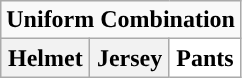<table class="wikitable">
<tr>
<td align="center" Colspan="3"><strong>Uniform Combination</strong></td>
</tr>
<tr align="center">
<th>Helmet</th>
<th>Jersey</th>
<th style="background:#FFFFFF;">Pants</th>
</tr>
</table>
